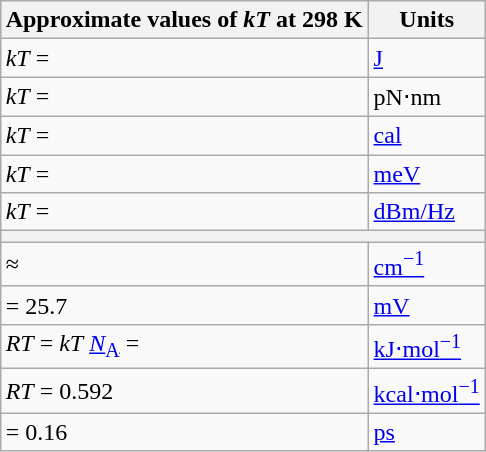<table class="wikitable" style="float: right;">
<tr>
<th>Approximate values of <em>kT</em> at 298 K</th>
<th>Units</th>
</tr>
<tr>
<td><em>kT</em> = </td>
<td><a href='#'>J</a></td>
</tr>
<tr>
<td><em>kT</em> = </td>
<td>pN⋅nm</td>
</tr>
<tr>
<td><em>kT</em> = </td>
<td><a href='#'>cal</a></td>
</tr>
<tr>
<td><em>kT</em> = </td>
<td><a href='#'>meV</a></td>
</tr>
<tr>
<td><em>kT</em> = </td>
<td><a href='#'>dBm/Hz</a></td>
</tr>
<tr>
<th colspan=2></th>
</tr>
<tr>
<td><em></em> ≈  </td>
<td><a href='#'>cm<sup>−1</sup></a></td>
</tr>
<tr>
<td><em></em> = 25.7</td>
<td><a href='#'>mV</a></td>
</tr>
<tr>
<td><em>RT</em> = <em>kT</em> <a href='#'><em>N</em><sub>A</sub></a> = </td>
<td><a href='#'>kJ⋅mol<sup>−1</sup></a></td>
</tr>
<tr>
<td><em>RT</em> = 0.592</td>
<td><a href='#'>kcal⋅mol<sup>−1</sup></a></td>
</tr>
<tr>
<td> = 0.16</td>
<td><a href='#'>ps</a></td>
</tr>
</table>
